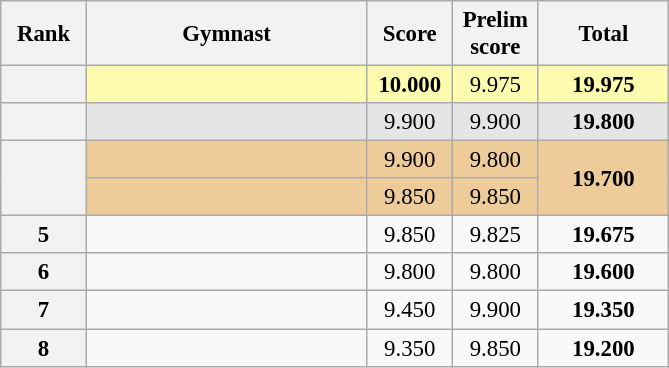<table class="wikitable sortable" style="text-align:center; font-size:95%">
<tr>
<th scope="col" style="width:50px;">Rank</th>
<th scope="col" style="width:180px;">Gymnast</th>
<th scope="col" style="width:50px;">Score</th>
<th scope="col" style="width:50px;">Prelim score</th>
<th scope="col" style="width:80px;">Total</th>
</tr>
<tr style="background:#fffcaf;">
<th scope=row style="text-align:center"></th>
<td style="text-align:left;"></td>
<td><strong>10.000</strong></td>
<td>9.975</td>
<td><strong>19.975</strong></td>
</tr>
<tr style="background:#e5e5e5;">
<th scope=row style="text-align:center"></th>
<td style="text-align:left;"></td>
<td>9.900</td>
<td>9.900</td>
<td><strong>19.800</strong></td>
</tr>
<tr style="background:#ec9;">
<th rowspan="2" scope="row" style="text-align:center"></th>
<td style="text-align:left;"></td>
<td>9.900</td>
<td>9.800</td>
<td rowspan="2"><strong>19.700</strong></td>
</tr>
<tr style="background:#ec9;">
<td style="text-align:left;"></td>
<td>9.850</td>
<td>9.850</td>
</tr>
<tr>
<th>5</th>
<td align=left></td>
<td>9.850</td>
<td>9.825</td>
<td><strong>19.675</strong></td>
</tr>
<tr>
<th>6</th>
<td align=left></td>
<td>9.800</td>
<td>9.800</td>
<td><strong>19.600</strong></td>
</tr>
<tr>
<th>7</th>
<td align=left></td>
<td>9.450</td>
<td>9.900</td>
<td><strong>19.350</strong></td>
</tr>
<tr>
<th>8</th>
<td align=left></td>
<td>9.350</td>
<td>9.850</td>
<td><strong>19.200</strong></td>
</tr>
</table>
